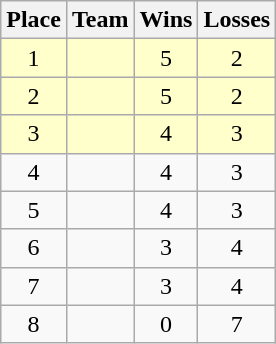<table class="wikitable" style="text-align:center">
<tr>
<th>Place</th>
<th>Team</th>
<th>Wins</th>
<th>Losses</th>
</tr>
<tr bgcolor="#ffffcc">
<td>1</td>
<td align=left></td>
<td>5</td>
<td>2</td>
</tr>
<tr bgcolor="#ffffcc">
<td>2</td>
<td align=left></td>
<td>5</td>
<td>2</td>
</tr>
<tr bgcolor="#ffffcc">
<td>3</td>
<td align=left></td>
<td>4</td>
<td>3</td>
</tr>
<tr>
<td>4</td>
<td align=left></td>
<td>4</td>
<td>3</td>
</tr>
<tr>
<td>5</td>
<td align=left></td>
<td>4</td>
<td>3</td>
</tr>
<tr>
<td>6</td>
<td align=left></td>
<td>3</td>
<td>4</td>
</tr>
<tr>
<td>7</td>
<td align=left></td>
<td>3</td>
<td>4</td>
</tr>
<tr>
<td>8</td>
<td align=left></td>
<td>0</td>
<td>7</td>
</tr>
</table>
